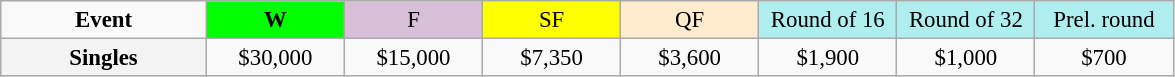<table class=wikitable style=font-size:95%;text-align:center>
<tr>
<td style="width:130px"><strong>Event</strong></td>
<td style="width:85px; background:lime"><strong>W</strong></td>
<td style="width:85px; background:thistle">F</td>
<td style="width:85px; background:#ffff00">SF</td>
<td style="width:85px; background:#ffebcd">QF</td>
<td style="width:85px; background:#afeeee">Round of 16</td>
<td style="width:85px; background:#afeeee">Round of 32</td>
<td style="width:85px; background:#afeeee">Prel. round</td>
</tr>
<tr>
<th style=background:#f3f3f3>Singles </th>
<td>$30,000</td>
<td>$15,000</td>
<td>$7,350</td>
<td>$3,600</td>
<td>$1,900</td>
<td>$1,000</td>
<td>$700</td>
</tr>
</table>
